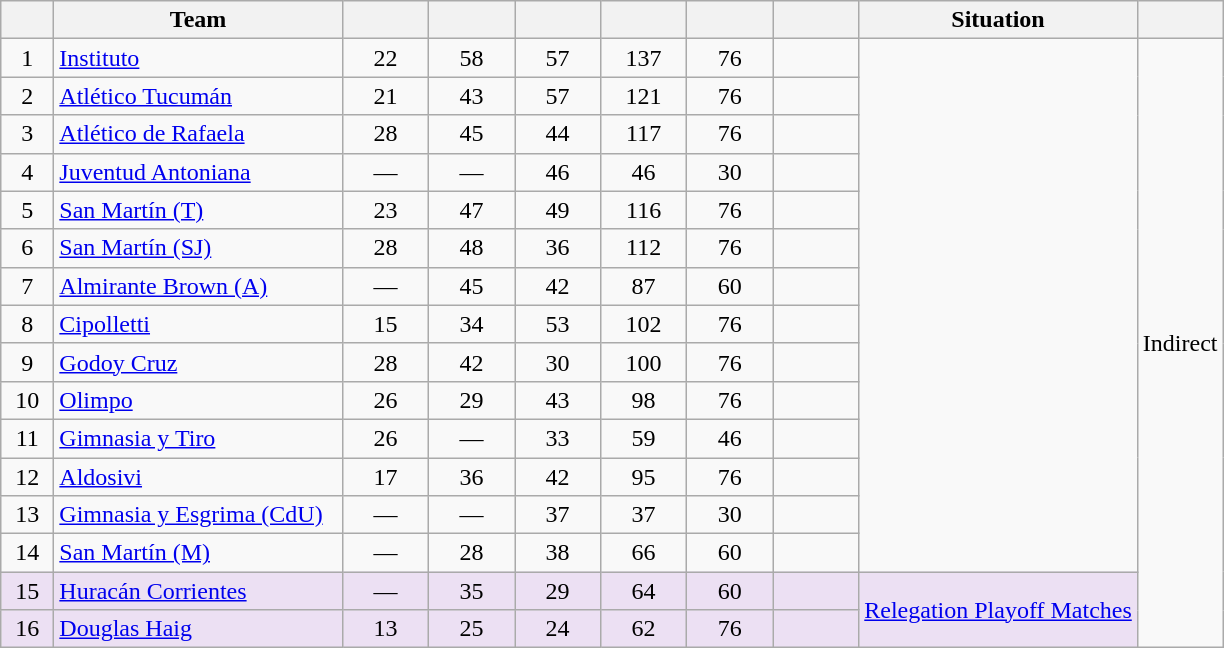<table class="wikitable" style="text-align: center;">
<tr>
<th width=28><br></th>
<th width=185>Team</th>
<th width=50></th>
<th width=50></th>
<th width=50></th>
<th width=50></th>
<th width=50></th>
<th width=50><br></th>
<th>Situation</th>
<th><br></th>
</tr>
<tr>
<td>1</td>
<td align="left"><a href='#'>Instituto</a></td>
<td>22</td>
<td>58</td>
<td>57</td>
<td>137</td>
<td>76</td>
<td><strong></strong></td>
<td rowspan=14></td>
<td rowspan=16>Indirect</td>
</tr>
<tr>
<td>2</td>
<td align="left"><a href='#'>Atlético Tucumán</a></td>
<td>21</td>
<td>43</td>
<td>57</td>
<td>121</td>
<td>76</td>
<td><strong></strong></td>
</tr>
<tr>
<td>3</td>
<td align="left"><a href='#'>Atlético de Rafaela</a></td>
<td>28</td>
<td>45</td>
<td>44</td>
<td>117</td>
<td>76</td>
<td><strong></strong></td>
</tr>
<tr>
<td>4</td>
<td align="left"><a href='#'>Juventud Antoniana</a></td>
<td>—</td>
<td>—</td>
<td>46</td>
<td>46</td>
<td>30</td>
<td><strong></strong></td>
</tr>
<tr>
<td>5</td>
<td align="left"><a href='#'>San Martín (T)</a></td>
<td>23</td>
<td>47</td>
<td>49</td>
<td>116</td>
<td>76</td>
<td><strong></strong></td>
</tr>
<tr>
<td>6</td>
<td align="left"><a href='#'>San Martín (SJ)</a></td>
<td>28</td>
<td>48</td>
<td>36</td>
<td>112</td>
<td>76</td>
<td><strong></strong></td>
</tr>
<tr>
<td>7</td>
<td align="left"><a href='#'>Almirante Brown (A)</a></td>
<td>—</td>
<td>45</td>
<td>42</td>
<td>87</td>
<td>60</td>
<td><strong></strong></td>
</tr>
<tr>
<td>8</td>
<td align="left"><a href='#'>Cipolletti</a></td>
<td>15</td>
<td>34</td>
<td>53</td>
<td>102</td>
<td>76</td>
<td><strong></strong></td>
</tr>
<tr>
<td>9</td>
<td align="left"><a href='#'>Godoy Cruz</a></td>
<td>28</td>
<td>42</td>
<td>30</td>
<td>100</td>
<td>76</td>
<td><strong></strong></td>
</tr>
<tr>
<td>10</td>
<td align="left"><a href='#'>Olimpo</a></td>
<td>26</td>
<td>29</td>
<td>43</td>
<td>98</td>
<td>76</td>
<td><strong></strong></td>
</tr>
<tr>
<td>11</td>
<td align="left"><a href='#'>Gimnasia y Tiro</a></td>
<td>26</td>
<td>—</td>
<td>33</td>
<td>59</td>
<td>46</td>
<td><strong></strong></td>
</tr>
<tr>
<td>12</td>
<td align="left"><a href='#'>Aldosivi</a></td>
<td>17</td>
<td>36</td>
<td>42</td>
<td>95</td>
<td>76</td>
<td><strong></strong></td>
</tr>
<tr>
<td>13</td>
<td align="left"><a href='#'>Gimnasia y Esgrima (CdU)</a></td>
<td>—</td>
<td>—</td>
<td>37</td>
<td>37</td>
<td>30</td>
<td><strong></strong></td>
</tr>
<tr>
<td>14</td>
<td align="left"><a href='#'>San Martín (M)</a></td>
<td>—</td>
<td>28</td>
<td>38</td>
<td>66</td>
<td>60</td>
<td><strong></strong></td>
</tr>
<tr bgcolor=#ece0f3>
<td>15</td>
<td align="left"><a href='#'>Huracán Corrientes</a></td>
<td>—</td>
<td>35</td>
<td>29</td>
<td>64</td>
<td>60</td>
<td><strong></strong></td>
<td rowspan=2><a href='#'>Relegation Playoff Matches</a></td>
</tr>
<tr bgcolor=#ece0f3>
<td>16</td>
<td align="left"><a href='#'>Douglas Haig</a></td>
<td>13</td>
<td>25</td>
<td>24</td>
<td>62</td>
<td>76</td>
<td><strong></strong></td>
</tr>
</table>
